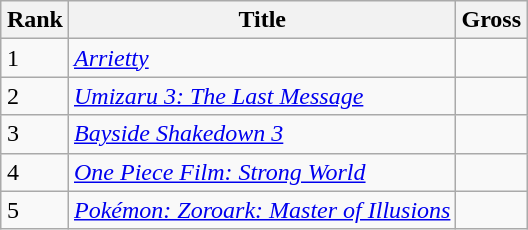<table class="wikitable sortable" style="margin:auto; margin:auto;">
<tr>
<th>Rank</th>
<th>Title</th>
<th>Gross</th>
</tr>
<tr>
<td>1</td>
<td><em><a href='#'>Arrietty</a></em></td>
<td></td>
</tr>
<tr>
<td>2</td>
<td><em><a href='#'>Umizaru 3: The Last Message</a></em></td>
<td></td>
</tr>
<tr>
<td>3</td>
<td><em><a href='#'>Bayside Shakedown 3</a></em></td>
<td></td>
</tr>
<tr>
<td>4</td>
<td><em><a href='#'>One Piece Film: Strong World</a></em></td>
<td></td>
</tr>
<tr>
<td>5</td>
<td><em><a href='#'>Pokémon: Zoroark: Master of Illusions</a></em></td>
<td></td>
</tr>
</table>
